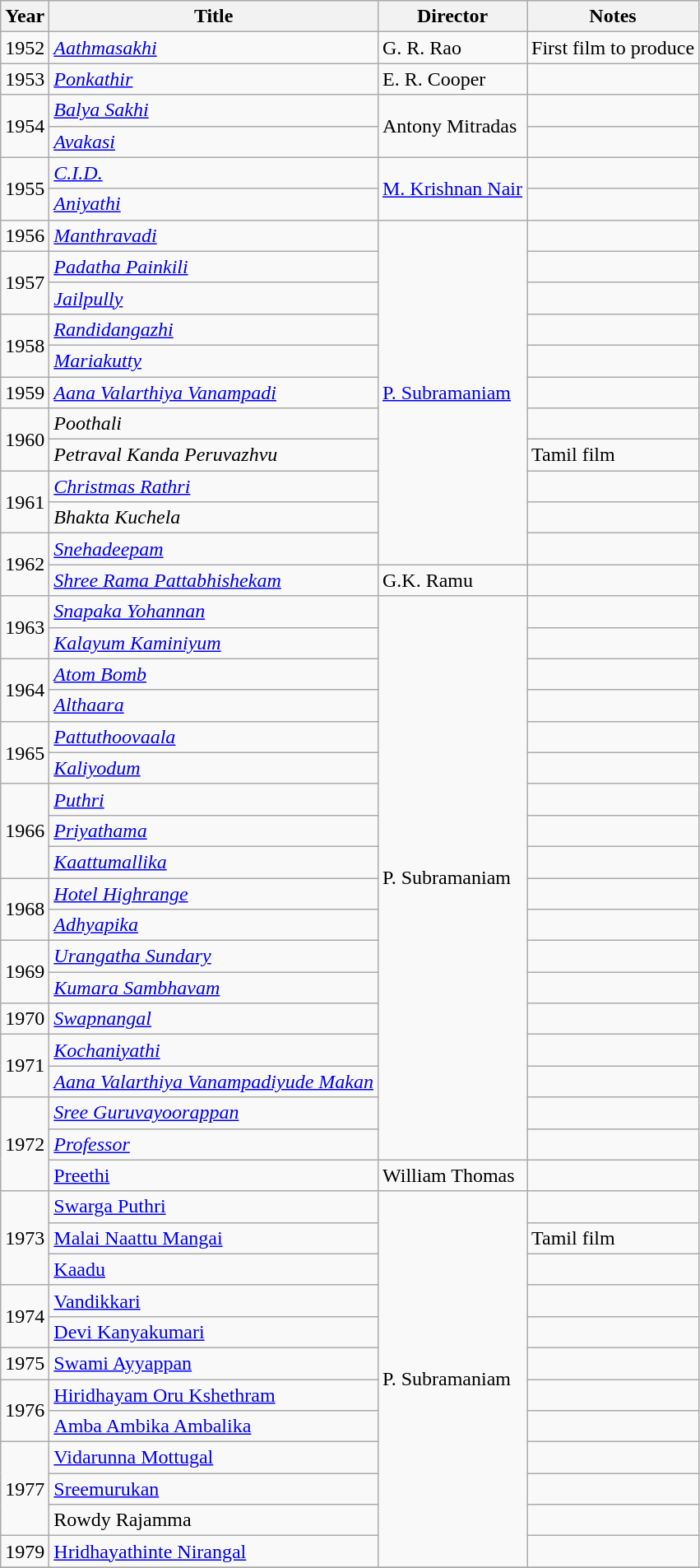<table class="wikitable sortable">
<tr>
<th>Year</th>
<th>Title</th>
<th>Director</th>
<th class="unsortable">Notes</th>
</tr>
<tr>
<td>1952</td>
<td><em><a href='#'>Aathmasakhi</a></em></td>
<td>G. R. Rao</td>
<td>First film to produce</td>
</tr>
<tr>
<td>1953</td>
<td><em><a href='#'>Ponkathir</a></em></td>
<td>E. R. Cooper</td>
<td></td>
</tr>
<tr>
<td rowspan="2">1954</td>
<td><em><a href='#'>Balya Sakhi</a></em></td>
<td rowspan="2">Antony Mitradas</td>
<td></td>
</tr>
<tr>
<td><em><a href='#'>Avakasi</a></em></td>
<td></td>
</tr>
<tr>
<td rowspan="2">1955</td>
<td><em><a href='#'>C.I.D.</a></em></td>
<td rowspan="2"><a href='#'>M. Krishnan Nair</a></td>
<td></td>
</tr>
<tr>
<td><em><a href='#'>Aniyathi</a></em></td>
<td></td>
</tr>
<tr>
<td>1956</td>
<td><em><a href='#'>Manthravadi</a></em></td>
<td rowspan="11"><a href='#'>P. Subramaniam</a></td>
<td></td>
</tr>
<tr>
<td rowspan="2">1957</td>
<td><em><a href='#'>Padatha Painkili</a></em></td>
<td></td>
</tr>
<tr>
<td><em><a href='#'>Jailpully</a></em></td>
<td></td>
</tr>
<tr>
<td rowspan="2">1958</td>
<td><em><a href='#'>Randidangazhi</a></em></td>
<td></td>
</tr>
<tr>
<td><em><a href='#'>Mariakutty</a></em></td>
<td></td>
</tr>
<tr>
<td>1959</td>
<td><em><a href='#'>Aana Valarthiya Vanampadi</a></em></td>
<td></td>
</tr>
<tr>
<td rowspan="2">1960</td>
<td><em>Poothali</em></td>
<td></td>
</tr>
<tr>
<td><em>Petraval Kanda Peruvazhvu</em></td>
<td>Tamil film</td>
</tr>
<tr>
<td rowspan="2">1961</td>
<td><em><a href='#'>Christmas Rathri</a></em></td>
<td></td>
</tr>
<tr>
<td><em>Bhakta Kuchela</em></td>
<td></td>
</tr>
<tr>
<td rowspan="2">1962</td>
<td><em><a href='#'>Snehadeepam</a></em></td>
<td></td>
</tr>
<tr>
<td><em><a href='#'>Shree Rama Pattabhishekam</a></em></td>
<td>G.K. Ramu</td>
</tr>
<tr>
<td rowspan="2">1963</td>
<td><em><a href='#'>Snapaka Yohannan</a></em></td>
<td rowspan="18">P. Subramaniam</td>
<td></td>
</tr>
<tr>
<td><em><a href='#'>Kalayum Kaminiyum</a></em></td>
<td></td>
</tr>
<tr>
<td rowspan="2">1964</td>
<td><em><a href='#'>Atom Bomb</a></em></td>
<td></td>
</tr>
<tr>
<td><em><a href='#'>Althaara</a></em></td>
<td></td>
</tr>
<tr>
<td rowspan="2">1965</td>
<td><em><a href='#'>Pattuthoovaala</a></em></td>
<td></td>
</tr>
<tr>
<td><em><a href='#'>Kaliyodum</a></em></td>
<td></td>
</tr>
<tr>
<td rowspan="3">1966</td>
<td><em><a href='#'>Puthri</a></em></td>
<td></td>
</tr>
<tr>
<td><em><a href='#'>Priyathama</a></em></td>
<td></td>
</tr>
<tr>
<td><em><a href='#'>Kaattumallika</a></em></td>
<td></td>
</tr>
<tr>
<td rowspan="2">1968</td>
<td><em><a href='#'>Hotel Highrange</a></em></td>
<td></td>
</tr>
<tr>
<td><em><a href='#'>Adhyapika</a></em></td>
<td></td>
</tr>
<tr>
<td rowspan="2">1969</td>
<td><em><a href='#'>Urangatha Sundary</a></em></td>
<td></td>
</tr>
<tr>
<td><em><a href='#'>Kumara Sambhavam</a></em></td>
<td></td>
</tr>
<tr>
<td>1970</td>
<td><em><a href='#'>Swapnangal</a></em></td>
<td></td>
</tr>
<tr>
<td rowspan="2">1971</td>
<td><em><a href='#'>Kochaniyathi</a></em></td>
<td></td>
</tr>
<tr>
<td><em><a href='#'>Aana Valarthiya Vanampadiyude Makan</a></em></td>
<td></td>
</tr>
<tr>
<td rowspan="3">1972</td>
<td><em><a href='#'>Sree Guruvayoorappan</a></em></td>
<td></td>
</tr>
<tr>
<td><em><a href='#'>Professor</a></em></td>
<td></td>
</tr>
<tr>
<td><a href='#'>Preethi</a></td>
<td>William Thomas</td>
<td></td>
</tr>
<tr>
<td rowspan="3">1973</td>
<td><a href='#'>Swarga Puthri</a></td>
<td rowspan="12">P. Subramaniam</td>
<td></td>
</tr>
<tr>
<td><a href='#'>Malai Naattu Mangai</a></td>
<td>Tamil film</td>
</tr>
<tr>
<td><a href='#'>Kaadu</a></td>
<td></td>
</tr>
<tr>
<td rowspan="2">1974</td>
<td><a href='#'>Vandikkari</a></td>
<td></td>
</tr>
<tr>
<td><a href='#'>Devi Kanyakumari</a></td>
<td></td>
</tr>
<tr>
<td>1975</td>
<td><a href='#'>Swami Ayyappan</a></td>
<td></td>
</tr>
<tr>
<td rowspan="2">1976</td>
<td><a href='#'>Hiridhayam Oru Kshethram</a></td>
<td></td>
</tr>
<tr>
<td><a href='#'>Amba Ambika Ambalika</a></td>
<td></td>
</tr>
<tr>
<td rowspan="3">1977</td>
<td><a href='#'>Vidarunna Mottugal</a></td>
<td></td>
</tr>
<tr>
<td><a href='#'>Sreemurukan</a></td>
<td></td>
</tr>
<tr>
<td>Rowdy Rajamma</td>
<td></td>
</tr>
<tr>
<td>1979</td>
<td><a href='#'>Hridhayathinte Nirangal</a></td>
<td></td>
</tr>
<tr>
</tr>
</table>
